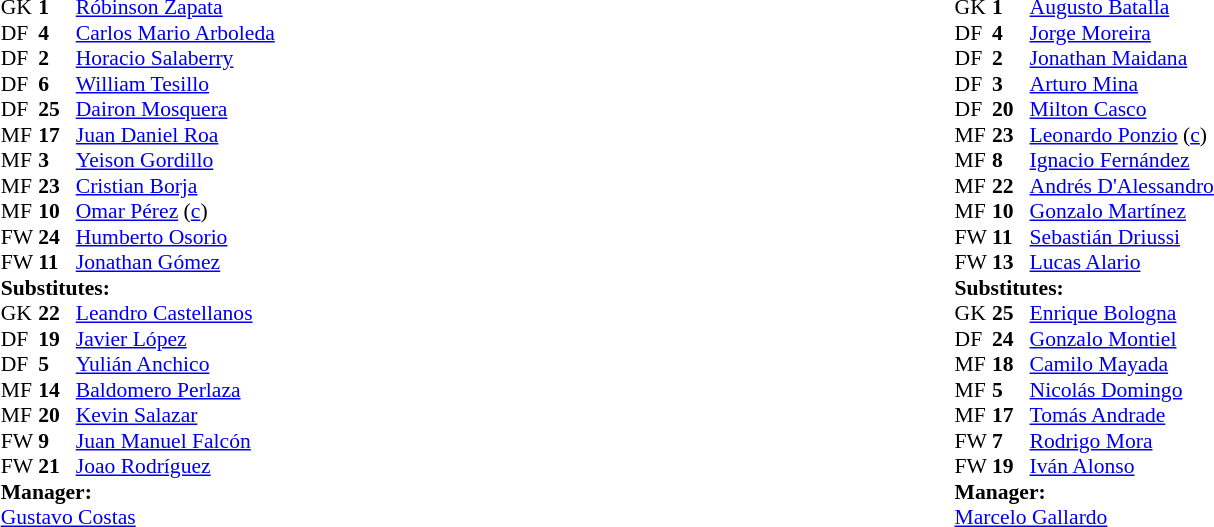<table width="100%">
<tr>
<td valign="top" width="50%"><br><table style="font-size:90%;" cellspacing="0" cellpadding="0" align="center">
<tr>
<th width=25></th>
<th width=25></th>
</tr>
<tr>
<td>GK</td>
<td><strong>1</strong></td>
<td> <a href='#'>Róbinson Zapata</a></td>
</tr>
<tr>
<td>DF</td>
<td><strong>4</strong></td>
<td> <a href='#'>Carlos Mario Arboleda</a></td>
</tr>
<tr>
<td>DF</td>
<td><strong>2</strong></td>
<td> <a href='#'>Horacio Salaberry</a></td>
</tr>
<tr>
<td>DF</td>
<td><strong>6</strong></td>
<td> <a href='#'>William Tesillo</a></td>
</tr>
<tr>
<td>DF</td>
<td><strong>25</strong></td>
<td> <a href='#'>Dairon Mosquera</a></td>
<td></td>
</tr>
<tr>
<td>MF</td>
<td><strong>17</strong></td>
<td> <a href='#'>Juan Daniel Roa</a></td>
</tr>
<tr>
<td>MF</td>
<td><strong>3</strong></td>
<td> <a href='#'>Yeison Gordillo</a></td>
<td></td>
</tr>
<tr>
<td>MF</td>
<td><strong>23</strong></td>
<td> <a href='#'>Cristian Borja</a></td>
<td></td>
<td></td>
</tr>
<tr>
<td>MF</td>
<td><strong>10</strong></td>
<td> <a href='#'>Omar Pérez</a> (<a href='#'>c</a>)</td>
<td></td>
<td></td>
</tr>
<tr>
<td>FW</td>
<td><strong>24</strong></td>
<td> <a href='#'>Humberto Osorio</a></td>
<td></td>
<td></td>
</tr>
<tr>
<td>FW</td>
<td><strong>11</strong></td>
<td> <a href='#'>Jonathan Gómez</a></td>
</tr>
<tr>
<td colspan=3><strong>Substitutes:</strong></td>
</tr>
<tr>
<td>GK</td>
<td><strong>22</strong></td>
<td> <a href='#'>Leandro Castellanos</a></td>
</tr>
<tr>
<td>DF</td>
<td><strong>19</strong></td>
<td> <a href='#'>Javier López</a></td>
</tr>
<tr>
<td>DF</td>
<td><strong>5</strong></td>
<td> <a href='#'>Yulián Anchico</a></td>
</tr>
<tr>
<td>MF</td>
<td><strong>14</strong></td>
<td> <a href='#'>Baldomero Perlaza</a></td>
</tr>
<tr>
<td>MF</td>
<td><strong>20</strong></td>
<td> <a href='#'>Kevin Salazar</a></td>
<td></td>
<td></td>
</tr>
<tr>
<td>FW</td>
<td><strong>9</strong></td>
<td> <a href='#'>Juan Manuel Falcón</a></td>
<td></td>
<td></td>
</tr>
<tr>
<td>FW</td>
<td><strong>21</strong></td>
<td> <a href='#'>Joao Rodríguez</a></td>
<td></td>
<td></td>
</tr>
<tr>
<td colspan=3><strong>Manager:</strong></td>
</tr>
<tr>
<td colspan=4> <a href='#'>Gustavo Costas</a></td>
</tr>
</table>
</td>
<td valign="top" width="50%"><br><table style="font-size:90%;" cellspacing="0" cellpadding="0" align="center">
<tr>
<th width=25></th>
<th width=25></th>
</tr>
<tr>
<td>GK</td>
<td><strong>1</strong></td>
<td> <a href='#'>Augusto Batalla</a></td>
</tr>
<tr>
<td>DF</td>
<td><strong>4</strong></td>
<td> <a href='#'>Jorge Moreira</a></td>
</tr>
<tr>
<td>DF</td>
<td><strong>2</strong></td>
<td> <a href='#'>Jonathan Maidana</a></td>
<td></td>
</tr>
<tr>
<td>DF</td>
<td><strong>3</strong></td>
<td> <a href='#'>Arturo Mina</a></td>
<td></td>
</tr>
<tr>
<td>DF</td>
<td><strong>20</strong></td>
<td> <a href='#'>Milton Casco</a></td>
</tr>
<tr>
<td>MF</td>
<td><strong>23</strong></td>
<td> <a href='#'>Leonardo Ponzio</a> (<a href='#'>c</a>)</td>
</tr>
<tr>
<td>MF</td>
<td><strong>8</strong></td>
<td> <a href='#'>Ignacio Fernández</a></td>
</tr>
<tr>
<td>MF</td>
<td><strong>22</strong></td>
<td> <a href='#'>Andrés D'Alessandro</a></td>
<td></td>
<td></td>
</tr>
<tr>
<td>MF</td>
<td><strong>10</strong></td>
<td> <a href='#'>Gonzalo Martínez</a></td>
</tr>
<tr>
<td>FW</td>
<td><strong>11</strong></td>
<td> <a href='#'>Sebastián Driussi</a></td>
<td></td>
<td></td>
</tr>
<tr>
<td>FW</td>
<td><strong>13</strong></td>
<td> <a href='#'>Lucas Alario</a></td>
<td></td>
<td></td>
</tr>
<tr>
<td colspan=3><strong>Substitutes:</strong></td>
</tr>
<tr>
<td>GK</td>
<td><strong>25</strong></td>
<td> <a href='#'>Enrique Bologna</a></td>
</tr>
<tr>
<td>DF</td>
<td><strong>24</strong></td>
<td> <a href='#'>Gonzalo Montiel</a></td>
</tr>
<tr>
<td>MF</td>
<td><strong>18</strong></td>
<td> <a href='#'>Camilo Mayada</a></td>
</tr>
<tr>
<td>MF</td>
<td><strong>5</strong></td>
<td> <a href='#'>Nicolás Domingo</a></td>
</tr>
<tr>
<td>MF</td>
<td><strong>17</strong></td>
<td> <a href='#'>Tomás Andrade</a></td>
<td></td>
<td></td>
</tr>
<tr>
<td>FW</td>
<td><strong>7</strong></td>
<td> <a href='#'>Rodrigo Mora</a></td>
<td></td>
<td></td>
</tr>
<tr>
<td>FW</td>
<td><strong>19</strong></td>
<td> <a href='#'>Iván Alonso</a></td>
<td></td>
<td></td>
</tr>
<tr>
<td colspan=3><strong>Manager:</strong></td>
</tr>
<tr>
<td colspan=4> <a href='#'>Marcelo Gallardo</a></td>
</tr>
</table>
</td>
</tr>
</table>
